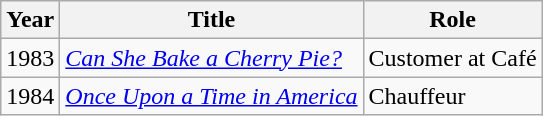<table class="wikitable">
<tr>
<th>Year</th>
<th>Title</th>
<th>Role</th>
</tr>
<tr>
<td>1983</td>
<td><em><a href='#'>Can She Bake a Cherry Pie?</a></em></td>
<td>Customer at Café</td>
</tr>
<tr>
<td>1984</td>
<td><em><a href='#'>Once Upon a Time in America</a></em></td>
<td>Chauffeur</td>
</tr>
</table>
